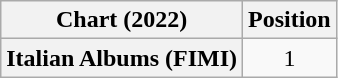<table class="wikitable plainrowheaders" style="text-align:center;">
<tr>
<th>Chart (2022)</th>
<th>Position</th>
</tr>
<tr>
<th scope="row">Italian Albums (FIMI)</th>
<td>1</td>
</tr>
</table>
